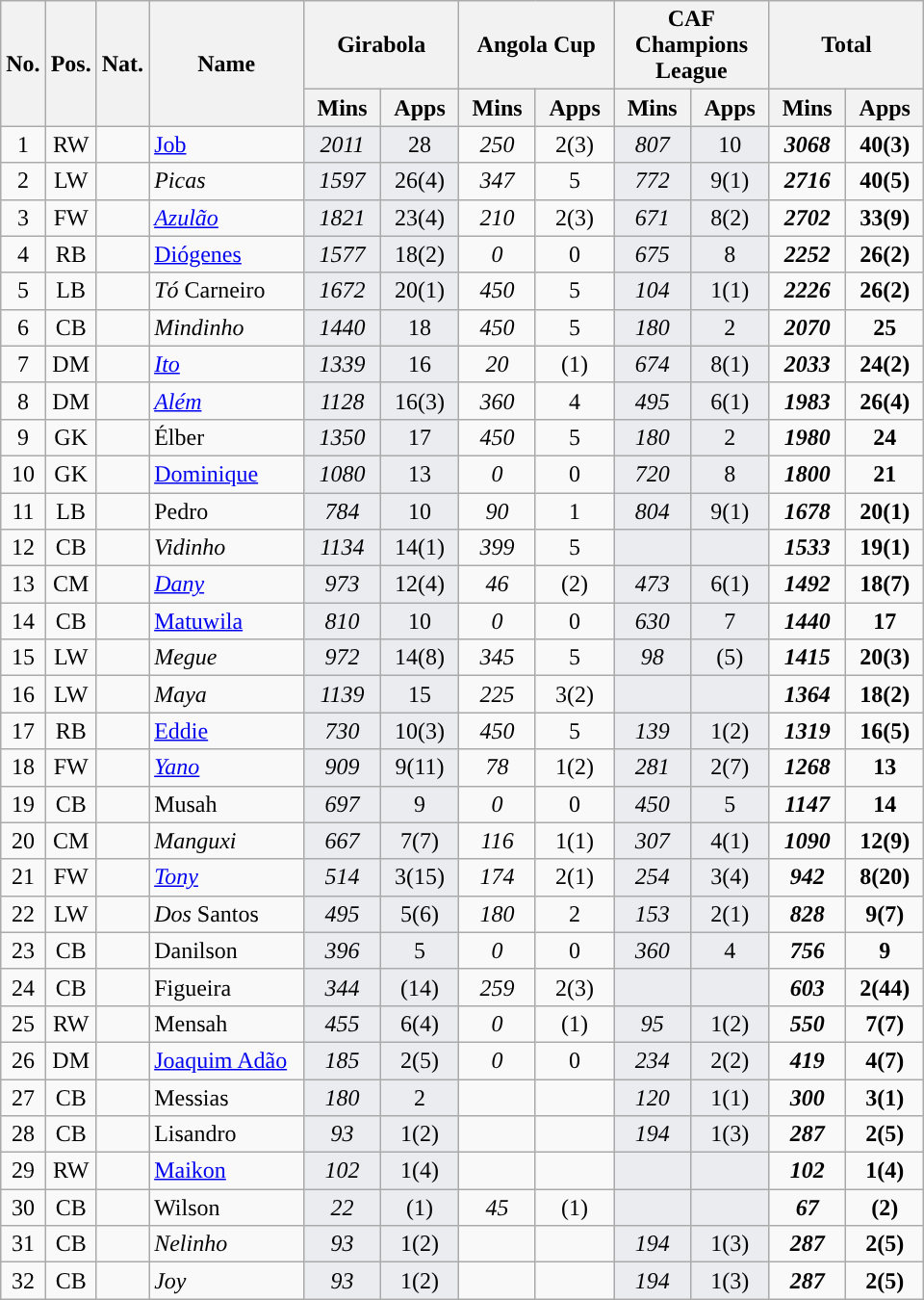<table class="wikitable sortable" style="text-align:center">
<tr>
<th style="text-align:center;" rowspan="2">No.</th>
<th style="text-align:center;" rowspan="2">Pos.</th>
<th style="text-align:center;" rowspan="2">Nat.</th>
<th style="text-align:center; width:100px;" rowspan="2">Name</th>
<th style="text-align:center; width:100px;" colspan="2">Girabola</th>
<th style="text-align:center; width:100px;" colspan="2">Angola Cup</th>
<th style="text-align:center; width:100px;" colspan="2">CAF Champions League</th>
<th style="text-align:center; width:100px;" colspan="2">Total</th>
</tr>
<tr>
<th style="text-align:center;">Mins</th>
<th style="text-align:center;">Apps</th>
<th style="text-align:center;">Mins</th>
<th style="text-align:center;">Apps</th>
<th style="text-align:center;">Mins</th>
<th style="text-align:center;">Apps</th>
<th style="text-align:center;">Mins</th>
<th style="text-align:center;">Apps</th>
</tr>
<tr>
<td>1</td>
<td data-sort-value="3.3">RW</td>
<td></td>
<td align=left><a href='#'>Job</a></td>
<td style="background:#eaecf0;"><em>2011</em></td>
<td style="background:#eaecf0;">28</td>
<td><em>250</em></td>
<td>2(3)</td>
<td style="background:#eaecf0;"><em>807</em></td>
<td style="background:#eaecf0;">10</td>
<td><strong><em>3068</em></strong></td>
<td><strong>40(3)</strong></td>
</tr>
<tr>
<td>2</td>
<td data-sort-value="3.4">LW</td>
<td></td>
<td align=left><em>Picas</em></td>
<td style="background:#eaecf0;"><em>1597</em></td>
<td style="background:#eaecf0;">26(4)</td>
<td><em>347</em></td>
<td>5</td>
<td style="background:#eaecf0;"><em>772</em></td>
<td style="background:#eaecf0;">9(1)</td>
<td><strong><em>2716</em></strong></td>
<td><strong>40(5)</strong></td>
</tr>
<tr>
<td>3</td>
<td>FW</td>
<td></td>
<td align=left><em><a href='#'>Azulão</a></em></td>
<td style="background:#eaecf0;"><em>1821</em></td>
<td style="background:#eaecf0;">23(4)</td>
<td><em>210</em></td>
<td>2(3)</td>
<td style="background:#eaecf0;"><em>671</em></td>
<td style="background:#eaecf0;">8(2)</td>
<td><strong><em>2702</em></strong></td>
<td><strong>33(9)</strong></td>
</tr>
<tr>
<td>4</td>
<td data-sort-value="2.2">RB</td>
<td></td>
<td align=left><a href='#'>Diógenes</a></td>
<td style="background:#eaecf0;"><em>1577</em></td>
<td style="background:#eaecf0;">18(2)</td>
<td><em>0</em></td>
<td>0</td>
<td style="background:#eaecf0;"><em>675</em></td>
<td style="background:#eaecf0;">8</td>
<td><strong><em>2252</em></strong></td>
<td><strong>26(2)</strong></td>
</tr>
<tr>
<td>5</td>
<td data-sort-value="2.3">LB</td>
<td></td>
<td align=left><em>Tó</em> Carneiro</td>
<td style="background:#eaecf0;"><em>1672</em></td>
<td style="background:#eaecf0;">20(1)</td>
<td><em>450</em></td>
<td>5</td>
<td style="background:#eaecf0;"><em>104</em></td>
<td style="background:#eaecf0;">1(1)</td>
<td><strong><em>2226</em></strong></td>
<td><strong>26(2)</strong></td>
</tr>
<tr>
<td>6</td>
<td data-sort-value="2.1">CB</td>
<td></td>
<td align=left><em>Mindinho</em></td>
<td style="background:#eaecf0;"><em>1440</em></td>
<td style="background:#eaecf0;">18</td>
<td><em>450</em></td>
<td>5</td>
<td style="background:#eaecf0;"><em>180</em></td>
<td style="background:#eaecf0;">2</td>
<td><strong><em>2070</em></strong></td>
<td><strong>25</strong></td>
</tr>
<tr>
<td>7</td>
<td data-sort-value="3.2">DM</td>
<td></td>
<td align=left><em><a href='#'>Ito</a></em></td>
<td style="background:#eaecf0;"><em>1339</em></td>
<td style="background:#eaecf0;">16</td>
<td><em>20</em></td>
<td>(1)</td>
<td style="background:#eaecf0;"><em>674</em></td>
<td style="background:#eaecf0;">8(1)</td>
<td><strong><em>2033</em></strong></td>
<td><strong>24(2)</strong></td>
</tr>
<tr>
<td>8</td>
<td data-sort-value="3.2">DM</td>
<td></td>
<td align=left><em><a href='#'>Além</a></em></td>
<td style="background:#eaecf0;"><em>1128</em></td>
<td style="background:#eaecf0;">16(3)</td>
<td><em>360</em></td>
<td>4</td>
<td style="background:#eaecf0;"><em>495</em></td>
<td style="background:#eaecf0;">6(1)</td>
<td><strong><em>1983</em></strong></td>
<td><strong>26(4)</strong></td>
</tr>
<tr>
<td>9</td>
<td data-sort-value="1">GK</td>
<td></td>
<td align=left>Élber</td>
<td style="background:#eaecf0;"><em>1350</em></td>
<td style="background:#eaecf0;">17</td>
<td><em>450</em></td>
<td>5</td>
<td style="background:#eaecf0;"><em>180</em></td>
<td style="background:#eaecf0;">2</td>
<td><strong><em>1980</em></strong></td>
<td><strong>24</strong></td>
</tr>
<tr>
<td>10</td>
<td data-sort-value="1">GK</td>
<td></td>
<td align=left><a href='#'>Dominique</a></td>
<td style="background:#eaecf0;"><em>1080</em></td>
<td style="background:#eaecf0;">13</td>
<td><em>0</em></td>
<td>0</td>
<td style="background:#eaecf0;"><em>720</em></td>
<td style="background:#eaecf0;">8</td>
<td><strong><em>1800</em></strong></td>
<td><strong>21</strong></td>
</tr>
<tr>
<td>11</td>
<td data-sort-value="2.3">LB</td>
<td></td>
<td align=left>Pedro</td>
<td style="background:#eaecf0;"><em>784</em></td>
<td style="background:#eaecf0;">10</td>
<td><em>90</em></td>
<td>1</td>
<td style="background:#eaecf0;"><em>804</em></td>
<td style="background:#eaecf0;">9(1)</td>
<td><strong><em>1678</em></strong></td>
<td><strong>20(1)</strong></td>
</tr>
<tr>
<td>12</td>
<td data-sort-value="2.1">CB</td>
<td></td>
<td align=left><em>Vidinho</em></td>
<td style="background:#eaecf0;"><em>1134</em></td>
<td style="background:#eaecf0;">14(1)</td>
<td><em>399</em></td>
<td>5</td>
<td style="background:#eaecf0;"></td>
<td style="background:#eaecf0;"></td>
<td><strong><em>1533</em></strong></td>
<td><strong>19(1)</strong></td>
</tr>
<tr>
<td>13</td>
<td data-sort-value="3.1">CM</td>
<td></td>
<td align=left><em><a href='#'>Dany</a></em></td>
<td style="background:#eaecf0;"><em>973</em></td>
<td style="background:#eaecf0;">12(4)</td>
<td><em>46</em></td>
<td>(2)</td>
<td style="background:#eaecf0;"><em>473</em></td>
<td style="background:#eaecf0;">6(1)</td>
<td><strong><em>1492</em></strong></td>
<td><strong>18(7)</strong></td>
</tr>
<tr>
<td>14</td>
<td data-sort-value="2.1">CB</td>
<td></td>
<td align=left><a href='#'>Matuwila</a></td>
<td style="background:#eaecf0;"><em>810</em></td>
<td style="background:#eaecf0;">10</td>
<td><em>0</em></td>
<td>0</td>
<td style="background:#eaecf0;"><em>630</em></td>
<td style="background:#eaecf0;">7</td>
<td><strong><em>1440</em></strong></td>
<td><strong>17</strong></td>
</tr>
<tr>
<td>15</td>
<td data-sort-value="3.4">LW</td>
<td></td>
<td align=left><em>Megue</em></td>
<td style="background:#eaecf0;"><em>972</em></td>
<td style="background:#eaecf0;">14(8)</td>
<td><em>345</em></td>
<td>5</td>
<td style="background:#eaecf0;"><em>98</em></td>
<td style="background:#eaecf0;">(5)</td>
<td><strong><em>1415</em></strong></td>
<td><strong>20(3)</strong></td>
</tr>
<tr>
<td>16</td>
<td data-sort-value="3.4">LW</td>
<td></td>
<td align=left><em>Maya</em></td>
<td style="background:#eaecf0;"><em>1139</em></td>
<td style="background:#eaecf0;">15</td>
<td><em>225</em></td>
<td>3(2)</td>
<td style="background:#eaecf0;"></td>
<td style="background:#eaecf0;"></td>
<td><strong><em>1364</em></strong></td>
<td><strong>18(2)</strong></td>
</tr>
<tr>
<td>17</td>
<td data-sort-value="2.2">RB</td>
<td></td>
<td align=left><a href='#'>Eddie</a></td>
<td style="background:#eaecf0;"><em>730</em></td>
<td style="background:#eaecf0;">10(3)</td>
<td><em>450</em></td>
<td>5</td>
<td style="background:#eaecf0;"><em>139</em></td>
<td style="background:#eaecf0;">1(2)</td>
<td><strong><em>1319</em></strong></td>
<td><strong>16(5)</strong></td>
</tr>
<tr>
<td>18</td>
<td>FW</td>
<td></td>
<td align=left><em><a href='#'>Yano</a></em></td>
<td style="background:#eaecf0;"><em>909</em></td>
<td style="background:#eaecf0;">9(11)</td>
<td><em>78</em></td>
<td>1(2)</td>
<td style="background:#eaecf0;"><em>281</em></td>
<td style="background:#eaecf0;">2(7)</td>
<td><strong><em>1268</em></strong></td>
<td><strong>13</strong></td>
</tr>
<tr>
<td>19</td>
<td data-sort-value="2.1">CB</td>
<td></td>
<td align=left>Musah</td>
<td style="background:#eaecf0;"><em>697</em></td>
<td style="background:#eaecf0;">9</td>
<td><em>0</em></td>
<td>0</td>
<td style="background:#eaecf0;"><em>450</em></td>
<td style="background:#eaecf0;">5</td>
<td><strong><em>1147</em></strong></td>
<td><strong>14</strong></td>
</tr>
<tr>
<td>20</td>
<td data-sort-value="3.1">CM</td>
<td></td>
<td align=left><em>Manguxi</em></td>
<td style="background:#eaecf0;"><em>667</em></td>
<td style="background:#eaecf0;">7(7)</td>
<td><em>116</em></td>
<td>1(1)</td>
<td style="background:#eaecf0;"><em>307</em></td>
<td style="background:#eaecf0;">4(1)</td>
<td><strong><em>1090</em></strong></td>
<td><strong>12(9)</strong></td>
</tr>
<tr>
<td>21</td>
<td>FW</td>
<td></td>
<td align=left><em><a href='#'>Tony</a></em></td>
<td style="background:#eaecf0;"><em>514</em></td>
<td style="background:#eaecf0;">3(15)</td>
<td><em>174</em></td>
<td>2(1)</td>
<td style="background:#eaecf0;"><em>254</em></td>
<td style="background:#eaecf0;">3(4)</td>
<td><strong><em>942</em></strong></td>
<td><strong>8(20)</strong></td>
</tr>
<tr>
<td>22</td>
<td data-sort-value="3.4">LW</td>
<td></td>
<td align=left><em>Dos</em> Santos</td>
<td style="background:#eaecf0;"><em>495</em></td>
<td style="background:#eaecf0;">5(6)</td>
<td><em>180</em></td>
<td>2</td>
<td style="background:#eaecf0;"><em>153</em></td>
<td style="background:#eaecf0;">2(1)</td>
<td><strong><em>828</em></strong></td>
<td><strong>9(7)</strong></td>
</tr>
<tr>
<td>23</td>
<td data-sort-value="2.1">CB</td>
<td></td>
<td align=left>Danilson</td>
<td style="background:#eaecf0;"><em>396</em></td>
<td style="background:#eaecf0;">5</td>
<td><em>0</em></td>
<td>0</td>
<td style="background:#eaecf0;"><em>360</em></td>
<td style="background:#eaecf0;">4</td>
<td><strong><em>756</em></strong></td>
<td><strong>9</strong></td>
</tr>
<tr>
<td>24</td>
<td data-sort-value="2.1">CB</td>
<td></td>
<td align=left>Figueira</td>
<td style="background:#eaecf0;"><em>344</em></td>
<td style="background:#eaecf0;">(14)</td>
<td><em>259</em></td>
<td>2(3)</td>
<td style="background:#eaecf0;"></td>
<td style="background:#eaecf0;"></td>
<td><strong><em>603</em></strong></td>
<td><strong>2(44)</strong></td>
</tr>
<tr>
<td>25</td>
<td data-sort-value="3.3">RW</td>
<td></td>
<td align=left>Mensah</td>
<td style="background:#eaecf0;"><em>455</em></td>
<td style="background:#eaecf0;">6(4)</td>
<td><em>0</em></td>
<td>(1)</td>
<td style="background:#eaecf0;"><em>95</em></td>
<td style="background:#eaecf0;">1(2)</td>
<td><strong><em>550</em></strong></td>
<td><strong>7(7)</strong></td>
</tr>
<tr>
<td>26</td>
<td data-sort-value="3.2">DM</td>
<td></td>
<td align=left><a href='#'>Joaquim Adão</a></td>
<td style="background:#eaecf0;"><em>185</em></td>
<td style="background:#eaecf0;">2(5)</td>
<td><em>0</em></td>
<td>0</td>
<td style="background:#eaecf0;"><em>234</em></td>
<td style="background:#eaecf0;">2(2)</td>
<td><strong><em>419</em></strong></td>
<td><strong>4(7)</strong></td>
</tr>
<tr>
<td>27</td>
<td data-sort-value="2.1">CB</td>
<td></td>
<td align=left>Messias</td>
<td style="background:#eaecf0;"><em>180</em></td>
<td style="background:#eaecf0;">2</td>
<td></td>
<td></td>
<td style="background:#eaecf0;"><em>120</em></td>
<td style="background:#eaecf0;">1(1)</td>
<td><strong><em>300</em></strong></td>
<td><strong>3(1)</strong></td>
</tr>
<tr>
<td>28</td>
<td data-sort-value="2.1">CB</td>
<td></td>
<td align=left>Lisandro</td>
<td style="background:#eaecf0;"><em>93</em></td>
<td style="background:#eaecf0;">1(2)</td>
<td></td>
<td></td>
<td style="background:#eaecf0;"><em>194</em></td>
<td style="background:#eaecf0;">1(3)</td>
<td><strong><em>287</em></strong></td>
<td><strong>2(5)</strong></td>
</tr>
<tr>
<td>29</td>
<td data-sort-value="3.3">RW</td>
<td></td>
<td align=left><a href='#'>Maikon</a></td>
<td style="background:#eaecf0;"><em>102</em></td>
<td style="background:#eaecf0;">1(4)</td>
<td></td>
<td></td>
<td style="background:#eaecf0;"></td>
<td style="background:#eaecf0;"></td>
<td><strong><em>102</em></strong></td>
<td><strong>1(4)</strong></td>
</tr>
<tr>
<td>30</td>
<td data-sort-value="2.1">CB</td>
<td></td>
<td align=left>Wilson</td>
<td style="background:#eaecf0;"><em>22</em></td>
<td style="background:#eaecf0;">(1)</td>
<td><em>45</em></td>
<td>(1)</td>
<td style="background:#eaecf0;"></td>
<td style="background:#eaecf0;"></td>
<td><strong><em>67</em></strong></td>
<td><strong>(2)</strong></td>
</tr>
<tr>
<td>31</td>
<td data-sort-value="2.1">CB</td>
<td></td>
<td align=left><em>Nelinho</em></td>
<td style="background:#eaecf0;"><em>93</em></td>
<td style="background:#eaecf0;">1(2)</td>
<td></td>
<td></td>
<td style="background:#eaecf0;"><em>194</em></td>
<td style="background:#eaecf0;">1(3)</td>
<td><strong><em>287</em></strong></td>
<td><strong>2(5)</strong></td>
</tr>
<tr>
<td>32</td>
<td data-sort-value="2.1">CB</td>
<td></td>
<td align=left><em>Joy</em></td>
<td style="background:#eaecf0;"><em>93</em></td>
<td style="background:#eaecf0;">1(2)</td>
<td></td>
<td></td>
<td style="background:#eaecf0;"><em>194</em></td>
<td style="background:#eaecf0;">1(3)</td>
<td><strong><em>287</em></strong></td>
<td><strong>2(5)</strong></td>
</tr>
</table>
